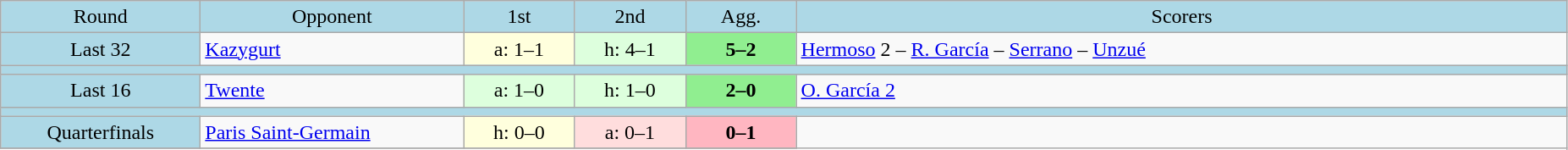<table class="wikitable" style="text-align:center">
<tr bgcolor=lightblue>
<td width=150px>Round</td>
<td width=200px>Opponent</td>
<td width=80px>1st</td>
<td width=80px>2nd</td>
<td width=80px>Agg.</td>
<td width=600px>Scorers</td>
</tr>
<tr>
<td bgcolor=lightblue>Last 32</td>
<td align=left> <a href='#'>Kazygurt</a></td>
<td bgcolor="#ffffdd">a: 1–1</td>
<td bgcolor="#ddffdd">h: 4–1</td>
<td bgcolor=lightgreen><strong>5–2</strong></td>
<td align=left><a href='#'>Hermoso</a> 2 – <a href='#'>R. García</a> – <a href='#'>Serrano</a> – <a href='#'>Unzué</a></td>
</tr>
<tr bgcolor=lightblue>
<td colspan=6></td>
</tr>
<tr>
<td bgcolor=lightblue>Last 16</td>
<td align=left> <a href='#'>Twente</a></td>
<td bgcolor="#ddffdd">a: 1–0</td>
<td bgcolor="#ddffdd">h: 1–0</td>
<td bgcolor=lightgreen><strong>2–0</strong></td>
<td align=left><a href='#'>O. García 2</a></td>
</tr>
<tr bgcolor=lightblue>
<td colspan=6></td>
</tr>
<tr>
<td bgcolor=lightblue>Quarterfinals</td>
<td align=left> <a href='#'>Paris Saint-Germain</a></td>
<td bgcolor="#ffffdd">h: 0–0</td>
<td bgcolor="#ffdddd">a: 0–1</td>
<td bgcolor=lightpink><strong>0–1</strong></td>
</tr>
<tr>
</tr>
</table>
